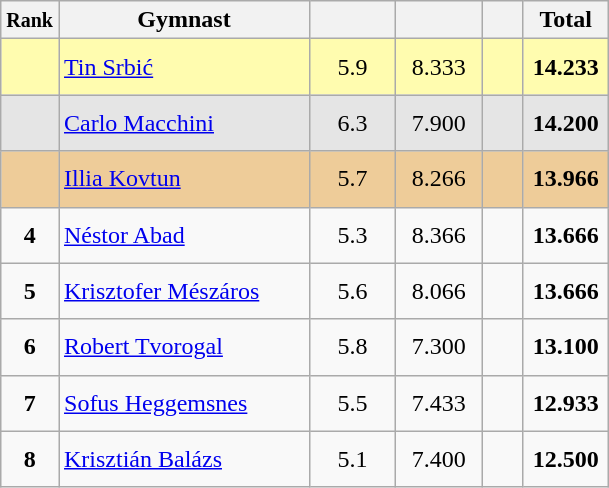<table style="text-align:center;" class="wikitable sortable">
<tr>
<th scope="col" style="width:15px;"><small>Rank</small></th>
<th scope="col" style="width:160px;">Gymnast</th>
<th scope="col" style="width:50px;"><small></small></th>
<th scope="col" style="width:50px;"><small></small></th>
<th scope="col" style="width:20px;"><small></small></th>
<th scope="col" style="width:50px;">Total</th>
</tr>
<tr style="background:#fffcaf;">
<td scope="row" style="text-align:center"><strong></strong></td>
<td style="height:30px; text-align:left;"> <a href='#'>Tin Srbić</a></td>
<td>5.9</td>
<td>8.333</td>
<td></td>
<td><strong>14.233</strong></td>
</tr>
<tr style="background:#e5e5e5;">
<td scope="row" style="text-align:center"><strong></strong></td>
<td style="height:30px; text-align:left;"> <a href='#'>Carlo Macchini</a></td>
<td>6.3</td>
<td>7.900</td>
<td></td>
<td><strong>14.200</strong></td>
</tr>
<tr style="background:#ec9;">
<td scope="row" style="text-align:center"><strong></strong></td>
<td style="height:30px; text-align:left;"> <a href='#'>Illia Kovtun</a></td>
<td>5.7</td>
<td>8.266</td>
<td></td>
<td><strong>13.966</strong></td>
</tr>
<tr>
<td scope="row" style="text-align:center"><strong>4</strong></td>
<td style="height:30px; text-align:left;"> <a href='#'>Néstor Abad</a></td>
<td>5.3</td>
<td>8.366</td>
<td></td>
<td><strong>13.666</strong></td>
</tr>
<tr>
<td scope="row" style="text-align:center"><strong>5</strong></td>
<td style="height:30px; text-align:left;"> <a href='#'>Krisztofer Mészáros</a></td>
<td>5.6</td>
<td>8.066</td>
<td></td>
<td><strong>13.666</strong></td>
</tr>
<tr>
<td scope="row" style="text-align:center"><strong>6</strong></td>
<td style="height:30px; text-align:left;"> <a href='#'>Robert Tvorogal</a></td>
<td>5.8</td>
<td>7.300</td>
<td></td>
<td><strong>13.100</strong></td>
</tr>
<tr>
<td scope="row" style="text-align:center"><strong>7</strong></td>
<td style="height:30px; text-align:left;"> <a href='#'>Sofus Heggemsnes</a></td>
<td>5.5</td>
<td>7.433</td>
<td></td>
<td><strong>12.933</strong></td>
</tr>
<tr>
<td scope="row" style="text-align:center"><strong>8</strong></td>
<td style="height:30px; text-align:left;"> <a href='#'>Krisztián Balázs</a></td>
<td>5.1</td>
<td>7.400</td>
<td></td>
<td><strong>12.500</strong></td>
</tr>
</table>
